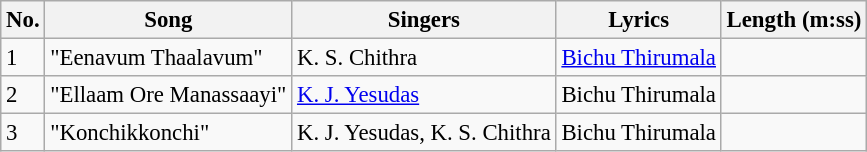<table class="wikitable" style="font-size:95%;">
<tr>
<th>No.</th>
<th>Song</th>
<th>Singers</th>
<th>Lyrics</th>
<th>Length (m:ss)</th>
</tr>
<tr>
<td>1</td>
<td>"Eenavum Thaalavum"</td>
<td>K. S. Chithra</td>
<td><a href='#'>Bichu Thirumala</a></td>
<td></td>
</tr>
<tr>
<td>2</td>
<td>"Ellaam Ore Manassaayi"</td>
<td><a href='#'>K. J. Yesudas</a></td>
<td>Bichu Thirumala</td>
<td></td>
</tr>
<tr>
<td>3</td>
<td>"Konchikkonchi"</td>
<td>K. J. Yesudas, K. S. Chithra</td>
<td>Bichu Thirumala</td>
<td></td>
</tr>
</table>
